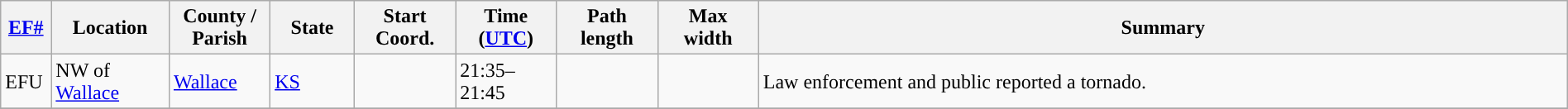<table class="wikitable sortable" style="width:100%;">
<tr>
<th scope="col"  style="width:3%; text-align:center;"><a href='#'>EF#</a></th>
<th scope="col"  style="width:7%; text-align:center;" class="unsortable">Location</th>
<th scope="col"  style="width:6%; text-align:center;" class="unsortable">County / Parish</th>
<th scope="col"  style="width:5%; text-align:center;">State</th>
<th scope="col"  style="width:6%; text-align:center;">Start Coord.</th>
<th scope="col"  style="width:6%; text-align:center;">Time (<a href='#'>UTC</a>)</th>
<th scope="col"  style="width:6%; text-align:center;">Path length</th>
<th scope="col"  style="width:6%; text-align:center;">Max width</th>
<th scope="col" class="unsortable" style="width:48%; text-align:center;">Summary</th>
</tr>
<tr>
<td>EFU</td>
<td>NW of <a href='#'>Wallace</a></td>
<td><a href='#'>Wallace</a></td>
<td><a href='#'>KS</a></td>
<td></td>
<td>21:35–21:45</td>
<td></td>
<td></td>
<td>Law enforcement and public reported a tornado.</td>
</tr>
<tr>
</tr>
</table>
